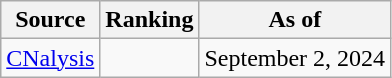<table class="wikitable" style="text-align:center">
<tr>
<th>Source</th>
<th>Ranking</th>
<th>As of</th>
</tr>
<tr>
<td align=left><a href='#'>CNalysis</a></td>
<td></td>
<td>September 2, 2024</td>
</tr>
</table>
